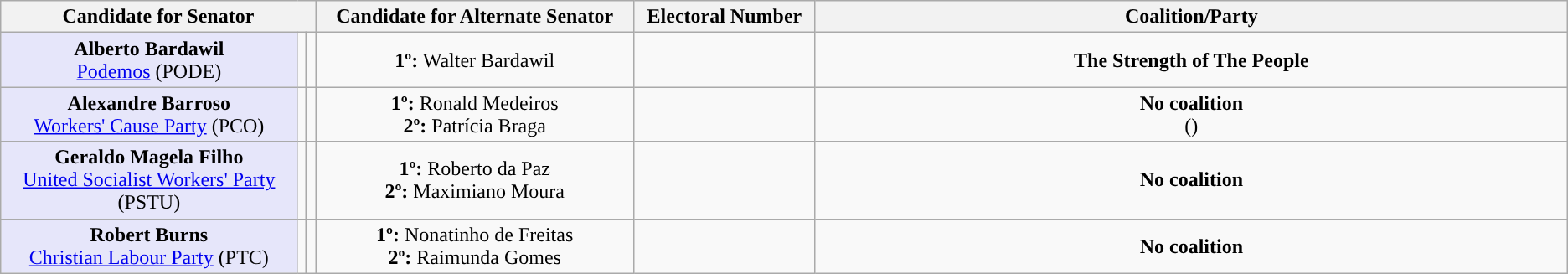<table class="wikitable" style="text-align:center;">
<tr>
<th colspan="3" style="width:20%;">Candidate for Senator</th>
<th>Candidate for Alternate Senator</th>
<th>Electoral Number</th>
<th style="width:48%;">Coalition/Party</th>
</tr>
<tr>
<td style="background:lavender;"><strong>Alberto Bardawil</strong><br><a href='#'>Podemos</a> (PODE)</td>
<td></td>
<td style="background-color:"></td>
<td><strong>1º:</strong> Walter Bardawil </td>
<td></td>
<td><strong>The Strength of The People</strong><br></td>
</tr>
<tr>
<td style="background:lavender;"><strong>Alexandre Barroso</strong><br><a href='#'>Workers' Cause Party</a> (PCO)</td>
<td></td>
<td style="background-color:"></td>
<td><strong>1º:</strong> Ronald Medeiros <br><strong>2º:</strong>  Patrícia Braga </td>
<td></td>
<td><strong>No coalition</strong><br>()</td>
</tr>
<tr>
<td style="background:lavender;"><strong>Geraldo Magela Filho</strong><br><a href='#'>United Socialist Workers' Party</a> (PSTU)</td>
<td></td>
<td style="background-color:"></td>
<td><strong>1º:</strong> Roberto da Paz <br><strong>2º:</strong> Maximiano Moura </td>
<td></td>
<td><strong>No coalition</strong><br></td>
</tr>
<tr>
<td style="background:lavender;"><strong>Robert Burns</strong><br><a href='#'>Christian Labour Party</a> (PTC)</td>
<td></td>
<td style="background-color:"></td>
<td><strong>1º:</strong> Nonatinho de Freitas <br><strong>2º:</strong> Raimunda Gomes </td>
<td></td>
<td><strong>No coalition</strong><br></td>
</tr>
</table>
